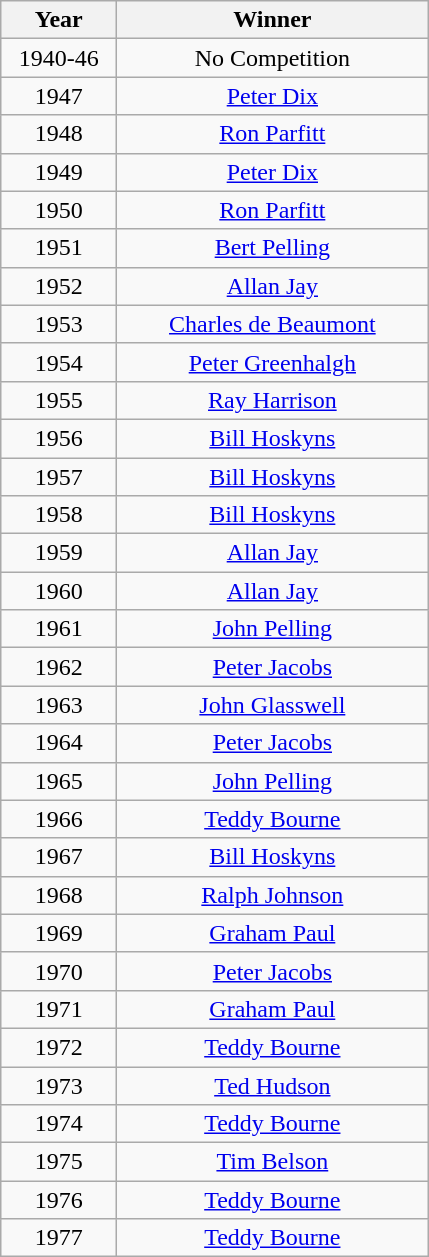<table class="wikitable" style="text-align:center">
<tr>
<th width=70>Year</th>
<th width=200>Winner</th>
</tr>
<tr>
<td>1940-46</td>
<td>No Competition</td>
</tr>
<tr>
<td>1947</td>
<td><a href='#'>Peter Dix</a></td>
</tr>
<tr>
<td>1948</td>
<td><a href='#'>Ron Parfitt</a></td>
</tr>
<tr>
<td>1949</td>
<td><a href='#'>Peter Dix</a></td>
</tr>
<tr>
<td>1950</td>
<td><a href='#'>Ron Parfitt</a></td>
</tr>
<tr>
<td>1951</td>
<td><a href='#'>Bert Pelling</a></td>
</tr>
<tr>
<td>1952</td>
<td><a href='#'>Allan Jay</a></td>
</tr>
<tr>
<td>1953</td>
<td><a href='#'>Charles de Beaumont</a></td>
</tr>
<tr>
<td>1954</td>
<td><a href='#'>Peter Greenhalgh</a></td>
</tr>
<tr>
<td>1955</td>
<td><a href='#'>Ray Harrison</a></td>
</tr>
<tr>
<td>1956</td>
<td><a href='#'>Bill Hoskyns</a></td>
</tr>
<tr>
<td>1957</td>
<td><a href='#'>Bill Hoskyns</a></td>
</tr>
<tr>
<td>1958</td>
<td><a href='#'>Bill Hoskyns</a></td>
</tr>
<tr>
<td>1959</td>
<td><a href='#'>Allan Jay</a></td>
</tr>
<tr>
<td>1960</td>
<td><a href='#'>Allan Jay</a></td>
</tr>
<tr>
<td>1961</td>
<td><a href='#'>John Pelling</a></td>
</tr>
<tr>
<td>1962</td>
<td><a href='#'>Peter Jacobs</a></td>
</tr>
<tr>
<td>1963</td>
<td><a href='#'>John Glasswell</a></td>
</tr>
<tr>
<td>1964</td>
<td><a href='#'>Peter Jacobs</a></td>
</tr>
<tr>
<td>1965</td>
<td><a href='#'>John Pelling</a></td>
</tr>
<tr>
<td>1966</td>
<td><a href='#'>Teddy Bourne</a></td>
</tr>
<tr>
<td>1967</td>
<td><a href='#'>Bill Hoskyns</a></td>
</tr>
<tr>
<td>1968</td>
<td><a href='#'>Ralph Johnson</a></td>
</tr>
<tr>
<td>1969</td>
<td><a href='#'>Graham Paul</a></td>
</tr>
<tr>
<td>1970</td>
<td><a href='#'>Peter Jacobs</a></td>
</tr>
<tr>
<td>1971</td>
<td><a href='#'>Graham Paul</a></td>
</tr>
<tr>
<td>1972</td>
<td><a href='#'>Teddy Bourne</a></td>
</tr>
<tr>
<td>1973</td>
<td><a href='#'>Ted Hudson</a></td>
</tr>
<tr>
<td>1974</td>
<td><a href='#'>Teddy Bourne</a></td>
</tr>
<tr>
<td>1975</td>
<td><a href='#'>Tim Belson</a></td>
</tr>
<tr>
<td>1976</td>
<td><a href='#'>Teddy Bourne</a></td>
</tr>
<tr>
<td>1977</td>
<td><a href='#'>Teddy Bourne</a></td>
</tr>
</table>
